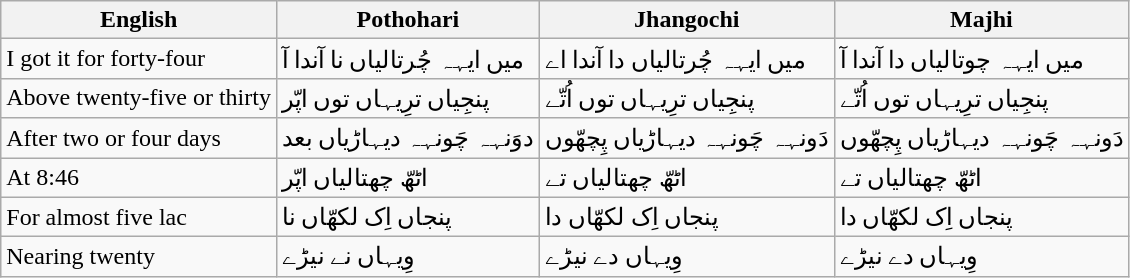<table class="wikitable">
<tr>
<th>English</th>
<th>Pothohari</th>
<th>Jhangochi</th>
<th>Majhi</th>
</tr>
<tr>
<td>I got it for forty-four</td>
<td>میں ایہہ چُرتالیاں نا آندا آ</td>
<td>میں ایہہ چُرتالیاں دا آندا اے</td>
<td>میں ایہہ چوتالیاں دا آندا آ</td>
</tr>
<tr>
<td>Above twenty-five or thirty</td>
<td>پنجِیاں ترِیہاں توں اپّر</td>
<td>پنجِیاں ترِیہاں توں اُتّے</td>
<td>پنجِیاں ترِیہاں توں اُتّے</td>
</tr>
<tr>
<td>After two or four days</td>
<td>دوَنہہ چَونہہ دیہاڑیاں بعد</td>
<td>دَونہہ چَونہہ دیہاڑیاں پِچھّوں</td>
<td>دَونہہ چَونہہ دیہاڑیاں پِچھّوں</td>
</tr>
<tr>
<td>At 8:46</td>
<td>اٹھّ چھتالیاں اپّر</td>
<td>اٹھّ چھتالیاں تے</td>
<td>اٹھّ چھتالیاں تے</td>
</tr>
<tr>
<td>For almost five lac</td>
<td>پنجاں اِک لکھّاں نا</td>
<td>پنجاں اِک لکھّاں دا</td>
<td>پنجاں اِک لکھّاں دا</td>
</tr>
<tr>
<td>Nearing twenty</td>
<td>وِیہاں نے نیڑے</td>
<td>وِیہاں دے نیڑے</td>
<td>وِیہاں دے نیڑے</td>
</tr>
</table>
